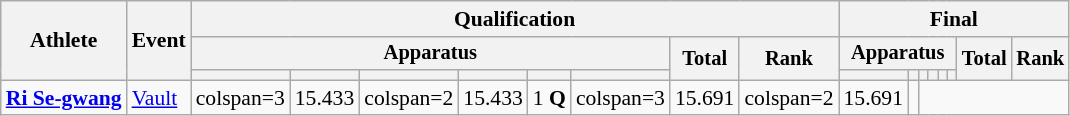<table class="wikitable" style="font-size:90%">
<tr>
<th rowspan=3>Athlete</th>
<th rowspan=3>Event</th>
<th colspan =8>Qualification</th>
<th colspan =8>Final</th>
</tr>
<tr style="font-size:95%">
<th colspan=6>Apparatus</th>
<th rowspan=2>Total</th>
<th rowspan=2>Rank</th>
<th colspan=6>Apparatus</th>
<th rowspan=2>Total</th>
<th rowspan=2>Rank</th>
</tr>
<tr style="font-size:95%">
<th></th>
<th></th>
<th></th>
<th></th>
<th></th>
<th></th>
<th></th>
<th></th>
<th></th>
<th></th>
<th></th>
<th></th>
</tr>
<tr align=center>
<td align=left><strong><a href='#'>Ri Se-gwang</a></strong></td>
<td align=left><a href='#'>Vault</a></td>
<td>colspan=3 </td>
<td>15.433</td>
<td>colspan=2 </td>
<td>15.433</td>
<td>1 <strong>Q</strong></td>
<td>colspan=3 </td>
<td>15.691</td>
<td>colspan=2 </td>
<td>15.691</td>
<td></td>
</tr>
</table>
